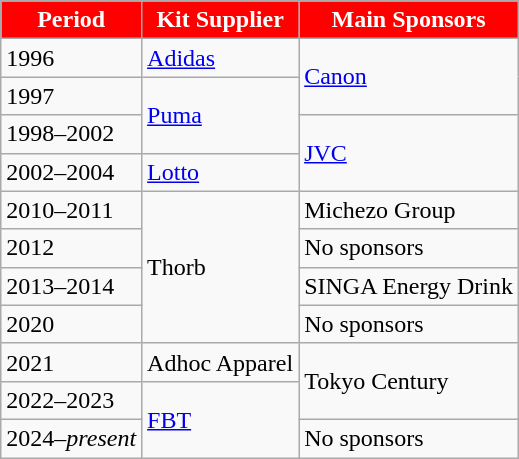<table class="wikitable">
<tr>
<th style="background:red; color:white; text-align:center;" !>Period</th>
<th style="background:red; color:white; text-align:center;">Kit Supplier</th>
<th ! style="background:red; color:white; text-align:center;">Main Sponsors</th>
</tr>
<tr>
<td>1996</td>
<td> <a href='#'>Adidas</a></td>
<td rowspan="2"> <a href='#'>Canon</a></td>
</tr>
<tr>
<td>1997</td>
<td rowspan="2"> <a href='#'>Puma</a></td>
</tr>
<tr>
<td>1998–2002</td>
<td rowspan="2"> <a href='#'>JVC</a></td>
</tr>
<tr>
<td>2002–2004</td>
<td> <a href='#'>Lotto</a></td>
</tr>
<tr>
<td>2010–2011</td>
<td rowspan="4"> Thorb</td>
<td> Michezo Group</td>
</tr>
<tr>
<td>2012</td>
<td>No sponsors</td>
</tr>
<tr>
<td>2013–2014</td>
<td> SINGA Energy Drink</td>
</tr>
<tr>
<td>2020</td>
<td>No sponsors</td>
</tr>
<tr>
<td>2021</td>
<td> Adhoc Apparel</td>
<td rowspan="2"> Tokyo Century</td>
</tr>
<tr>
<td>2022–2023</td>
<td rowspan="2"> <a href='#'>FBT</a></td>
</tr>
<tr>
<td>2024–<em>present</em></td>
<td>No sponsors</td>
</tr>
</table>
